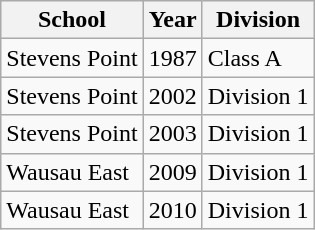<table class="wikitable">
<tr>
<th>School</th>
<th>Year</th>
<th>Division</th>
</tr>
<tr>
<td>Stevens Point</td>
<td>1987</td>
<td>Class A</td>
</tr>
<tr>
<td>Stevens Point</td>
<td>2002</td>
<td>Division 1</td>
</tr>
<tr>
<td>Stevens Point</td>
<td>2003</td>
<td>Division 1</td>
</tr>
<tr>
<td>Wausau East</td>
<td>2009</td>
<td>Division 1</td>
</tr>
<tr>
<td>Wausau East</td>
<td>2010</td>
<td>Division 1</td>
</tr>
</table>
